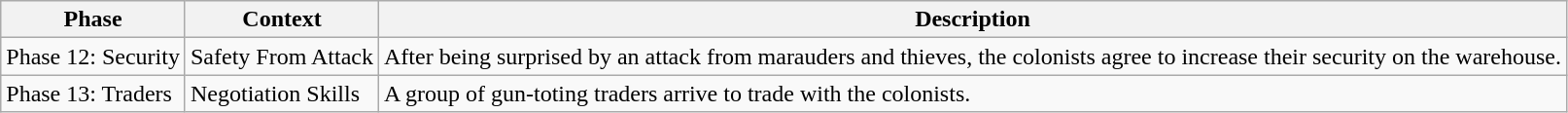<table class="wikitable" border="1">
<tr>
<th>Phase</th>
<th>Context</th>
<th>Description</th>
</tr>
<tr>
<td>Phase 12: Security</td>
<td>Safety From Attack</td>
<td>After being surprised by an attack from marauders and thieves, the colonists agree to increase their security on the warehouse.</td>
</tr>
<tr>
<td>Phase 13: Traders</td>
<td>Negotiation Skills</td>
<td>A group of gun-toting traders arrive to trade with the colonists.</td>
</tr>
</table>
